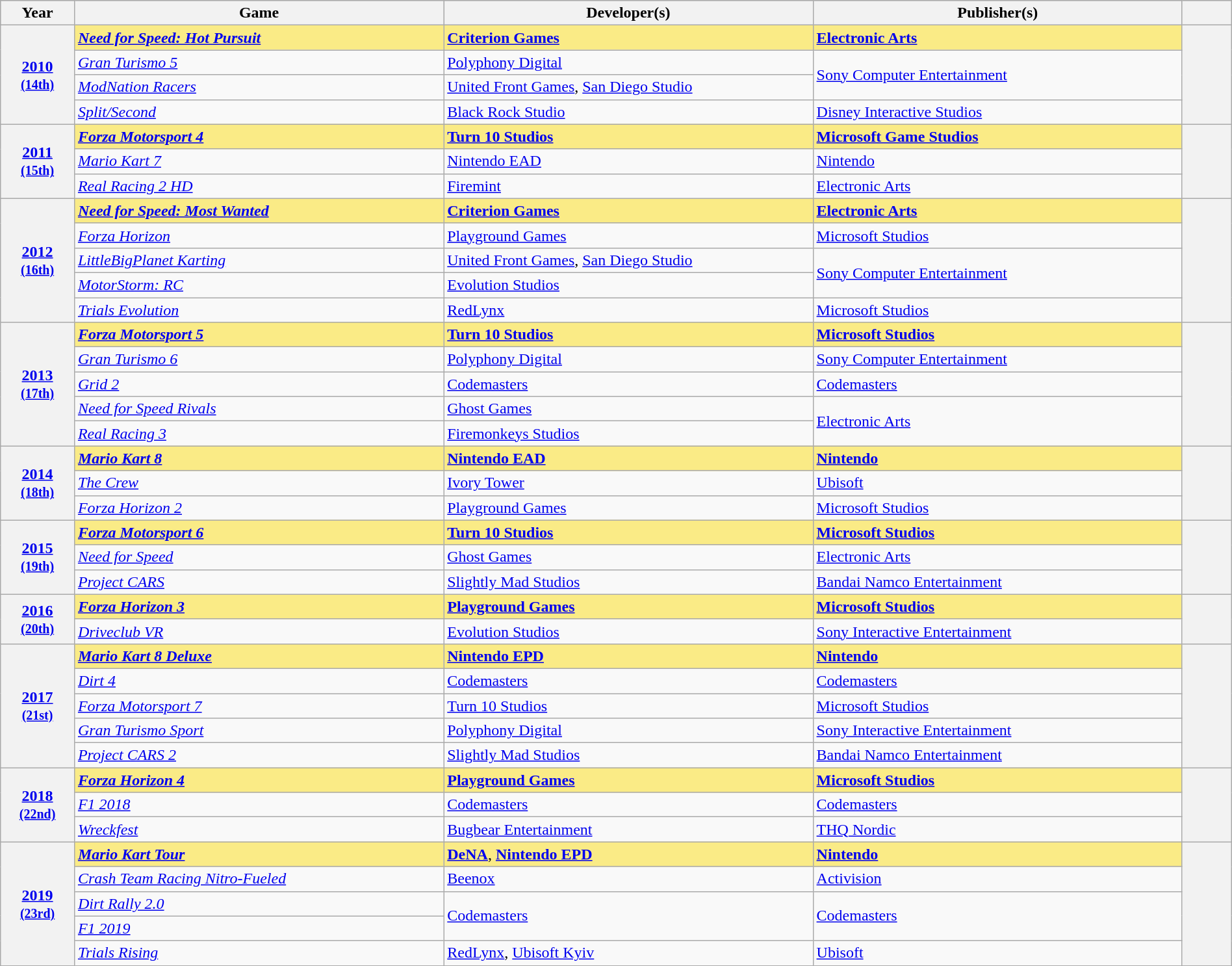<table class="wikitable sortable" style="width:100%">
<tr style="background:#bebebe">
<th scope="col" style="width:6%;">Year</th>
<th scope="col" style="width:30%;">Game</th>
<th scope="col" style="width:30%;">Developer(s)</th>
<th scope="col" style="width:30%;">Publisher(s)</th>
<th scope="col" style="width:4%;" class="unsortable"></th>
</tr>
<tr>
<th scope="row" rowspan="4" style="text-align:center"><a href='#'>2010</a> <br><small><a href='#'>(14th)</a> </small></th>
<td style="background:#FAEB86"><strong><em><a href='#'>Need for Speed: Hot Pursuit</a></em></strong></td>
<td style="background:#FAEB86"><strong><a href='#'>Criterion Games</a></strong></td>
<td style="background:#FAEB86"><strong><a href='#'>Electronic Arts</a></strong></td>
<th scope="row" rowspan="4" style="text-align;center;"></th>
</tr>
<tr>
<td><em><a href='#'>Gran Turismo 5</a></em></td>
<td><a href='#'>Polyphony Digital</a></td>
<td rowspan=2><a href='#'>Sony Computer Entertainment</a></td>
</tr>
<tr>
<td><em><a href='#'>ModNation Racers</a></em></td>
<td><a href='#'>United Front Games</a>, <a href='#'>San Diego Studio</a></td>
</tr>
<tr>
<td><em><a href='#'>Split/Second</a></em></td>
<td><a href='#'>Black Rock Studio</a></td>
<td><a href='#'>Disney Interactive Studios</a></td>
</tr>
<tr>
<th scope="row" rowspan="3" style="text-align:center"><a href='#'>2011</a> <br><small><a href='#'>(15th)</a> </small></th>
<td style="background:#FAEB86"><strong><em><a href='#'>Forza Motorsport 4</a></em></strong></td>
<td style="background:#FAEB86"><strong><a href='#'>Turn 10 Studios</a></strong></td>
<td style="background:#FAEB86"><strong><a href='#'>Microsoft Game Studios</a></strong></td>
<th scope="row" rowspan="3" style="text-align;center;"></th>
</tr>
<tr>
<td><em><a href='#'>Mario Kart 7</a></em></td>
<td><a href='#'>Nintendo EAD</a></td>
<td><a href='#'>Nintendo</a></td>
</tr>
<tr>
<td><em><a href='#'>Real Racing 2 HD</a></em></td>
<td><a href='#'>Firemint</a></td>
<td><a href='#'>Electronic Arts</a></td>
</tr>
<tr>
<th scope="row" rowspan="5" style="text-align:center"><a href='#'>2012</a> <br><small><a href='#'>(16th)</a> </small></th>
<td style="background:#FAEB86"><strong><em><a href='#'>Need for Speed: Most Wanted</a></em></strong></td>
<td style="background:#FAEB86"><strong><a href='#'>Criterion Games</a></strong></td>
<td style="background:#FAEB86"><strong><a href='#'>Electronic Arts</a></strong></td>
<th scope="row" rowspan="5" style="text-align;center;"></th>
</tr>
<tr>
<td><em><a href='#'>Forza Horizon</a></em></td>
<td><a href='#'>Playground Games</a></td>
<td><a href='#'>Microsoft Studios</a></td>
</tr>
<tr>
<td><em><a href='#'>LittleBigPlanet Karting</a></em></td>
<td><a href='#'>United Front Games</a>, <a href='#'>San Diego Studio</a></td>
<td rowspan=2><a href='#'>Sony Computer Entertainment</a></td>
</tr>
<tr>
<td><em><a href='#'>MotorStorm: RC</a></em></td>
<td><a href='#'>Evolution Studios</a></td>
</tr>
<tr>
<td><em><a href='#'>Trials Evolution</a></em></td>
<td><a href='#'>RedLynx</a></td>
<td><a href='#'>Microsoft Studios</a></td>
</tr>
<tr>
<th scope="row" rowspan="5" style="text-align:center"><a href='#'>2013</a> <br><small><a href='#'>(17th)</a> </small></th>
<td style="background:#FAEB86"><strong><em><a href='#'>Forza Motorsport 5</a></em></strong></td>
<td style="background:#FAEB86"><strong><a href='#'>Turn 10 Studios</a></strong></td>
<td style="background:#FAEB86"><strong><a href='#'>Microsoft Studios</a></strong></td>
<th scope="row" rowspan="5" style="text-align;center;"></th>
</tr>
<tr>
<td><em><a href='#'>Gran Turismo 6</a></em></td>
<td><a href='#'>Polyphony Digital</a></td>
<td><a href='#'>Sony Computer Entertainment</a></td>
</tr>
<tr>
<td><em><a href='#'>Grid 2</a></em></td>
<td><a href='#'>Codemasters</a></td>
<td><a href='#'>Codemasters</a></td>
</tr>
<tr>
<td><em><a href='#'>Need for Speed Rivals</a></em></td>
<td><a href='#'>Ghost Games</a></td>
<td rowspan=2><a href='#'>Electronic Arts</a></td>
</tr>
<tr>
<td><em><a href='#'>Real Racing 3</a></em></td>
<td><a href='#'>Firemonkeys Studios</a></td>
</tr>
<tr>
<th scope="row" rowspan="3" style="text-align:center"><a href='#'>2014</a> <br><small><a href='#'>(18th)</a> </small></th>
<td style="background:#FAEB86"><strong><em><a href='#'>Mario Kart 8</a></em></strong></td>
<td style="background:#FAEB86"><strong><a href='#'>Nintendo EAD</a></strong></td>
<td style="background:#FAEB86"><strong><a href='#'>Nintendo</a></strong></td>
<th scope="row" rowspan="3" style="text-align;center;"></th>
</tr>
<tr>
<td><em><a href='#'>The Crew</a></em></td>
<td><a href='#'>Ivory Tower</a></td>
<td><a href='#'>Ubisoft</a></td>
</tr>
<tr>
<td><em><a href='#'>Forza Horizon 2</a></em></td>
<td><a href='#'>Playground Games</a></td>
<td><a href='#'>Microsoft Studios</a></td>
</tr>
<tr>
<th scope="row" rowspan="3" style="text-align:center"><a href='#'>2015</a> <br><small><a href='#'>(19th)</a> </small></th>
<td style="background:#FAEB86"><strong><em><a href='#'>Forza Motorsport 6</a></em></strong></td>
<td style="background:#FAEB86"><strong><a href='#'>Turn 10 Studios</a></strong></td>
<td style="background:#FAEB86"><strong><a href='#'>Microsoft Studios</a></strong></td>
<th scope="row" rowspan="3" style="text-align;center;"></th>
</tr>
<tr>
<td><em><a href='#'>Need for Speed</a></em></td>
<td><a href='#'>Ghost Games</a></td>
<td><a href='#'>Electronic Arts</a></td>
</tr>
<tr>
<td><em><a href='#'>Project CARS</a></em></td>
<td><a href='#'>Slightly Mad Studios</a></td>
<td><a href='#'>Bandai Namco Entertainment</a></td>
</tr>
<tr>
<th scope="row" rowspan="2" style="text-align:center"><a href='#'>2016</a> <br><small><a href='#'>(20th)</a> </small></th>
<td style="background:#FAEB86"><strong><em><a href='#'>Forza Horizon 3</a></em></strong></td>
<td style="background:#FAEB86"><strong><a href='#'>Playground Games</a></strong></td>
<td style="background:#FAEB86"><strong><a href='#'>Microsoft Studios</a></strong></td>
<th scope="row" rowspan="2" style="text-align;center;"></th>
</tr>
<tr>
<td><em><a href='#'>Driveclub VR</a></em></td>
<td><a href='#'>Evolution Studios</a></td>
<td><a href='#'>Sony Interactive Entertainment</a></td>
</tr>
<tr>
<th scope="row" rowspan="5" style="text-align:center"><a href='#'>2017</a> <br><small><a href='#'>(21st)</a> </small></th>
<td style="background:#FAEB86"><strong><em><a href='#'>Mario Kart 8 Deluxe</a></em></strong></td>
<td style="background:#FAEB86"><strong><a href='#'>Nintendo EPD</a></strong></td>
<td style="background:#FAEB86"><strong><a href='#'>Nintendo</a></strong></td>
<th scope="row" rowspan="5" style="text-align;center;"></th>
</tr>
<tr>
<td><em><a href='#'>Dirt 4</a></em></td>
<td><a href='#'>Codemasters</a></td>
<td><a href='#'>Codemasters</a></td>
</tr>
<tr>
<td><em><a href='#'>Forza Motorsport 7</a></em></td>
<td><a href='#'>Turn 10 Studios</a></td>
<td><a href='#'>Microsoft Studios</a></td>
</tr>
<tr>
<td><em><a href='#'>Gran Turismo Sport</a></em></td>
<td><a href='#'>Polyphony Digital</a></td>
<td><a href='#'>Sony Interactive Entertainment</a></td>
</tr>
<tr>
<td><em><a href='#'>Project CARS 2</a></em></td>
<td><a href='#'>Slightly Mad Studios</a></td>
<td><a href='#'>Bandai Namco Entertainment</a></td>
</tr>
<tr>
<th scope="row" rowspan="3" style="text-align:center"><a href='#'>2018</a> <br><small><a href='#'>(22nd)</a> </small></th>
<td style="background:#FAEB86"><strong><em><a href='#'>Forza Horizon 4</a></em></strong></td>
<td style="background:#FAEB86"><strong><a href='#'>Playground Games</a></strong></td>
<td style="background:#FAEB86"><strong><a href='#'>Microsoft Studios</a></strong></td>
<th scope="row" rowspan="3" style="text-align;center;"></th>
</tr>
<tr>
<td><em><a href='#'>F1 2018</a></em></td>
<td><a href='#'>Codemasters</a></td>
<td><a href='#'>Codemasters</a></td>
</tr>
<tr>
<td><em><a href='#'>Wreckfest</a></em></td>
<td><a href='#'>Bugbear Entertainment</a></td>
<td><a href='#'>THQ Nordic</a></td>
</tr>
<tr>
<th scope="row" rowspan="5" style="text-align:center"><a href='#'>2019</a> <br><small><a href='#'>(23rd)</a> </small></th>
<td style="background:#FAEB86"><strong><em><a href='#'>Mario Kart Tour</a></em></strong></td>
<td style="background:#FAEB86"><strong><a href='#'>DeNA</a></strong>, <strong><a href='#'>Nintendo EPD</a></strong></td>
<td style="background:#FAEB86"><strong><a href='#'>Nintendo</a></strong></td>
<th scope="row" rowspan="5" style="text-align;center;"></th>
</tr>
<tr>
<td><em><a href='#'>Crash Team Racing Nitro-Fueled</a></em></td>
<td><a href='#'>Beenox</a></td>
<td><a href='#'>Activision</a></td>
</tr>
<tr>
<td><em><a href='#'>Dirt Rally 2.0</a></em></td>
<td rowspan=2><a href='#'>Codemasters</a></td>
<td rowspan=2><a href='#'>Codemasters</a></td>
</tr>
<tr>
<td><em><a href='#'>F1 2019</a></em></td>
</tr>
<tr>
<td><em><a href='#'>Trials Rising</a></em></td>
<td><a href='#'>RedLynx</a>, <a href='#'>Ubisoft Kyiv</a></td>
<td><a href='#'>Ubisoft</a></td>
</tr>
</table>
